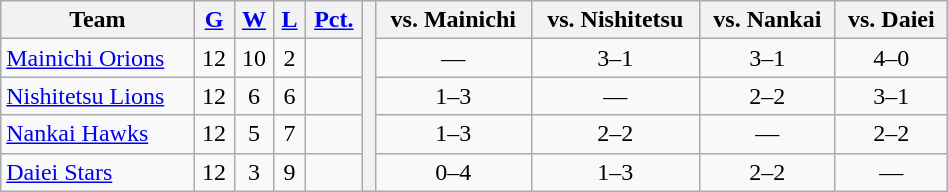<table class="wikitable plainrowheaders" width="50%" style="text-align:center;">
<tr>
<th scope="col">Team</th>
<th scope="col"><a href='#'>G</a></th>
<th scope="col"><a href='#'>W</a></th>
<th scope="col"><a href='#'>L</a></th>
<th scope="col"><a href='#'>Pct.</a></th>
<th rowspan="5"></th>
<th scope="col">vs. Mainichi</th>
<th scope="col">vs. Nishitetsu</th>
<th scope="col">vs. Nankai</th>
<th scope="col">vs. Daiei</th>
</tr>
<tr>
<td style="text-align:left;"><a href='#'>Mainichi Orions</a></td>
<td>12</td>
<td>10</td>
<td>2</td>
<td></td>
<td>—</td>
<td>3–1</td>
<td>3–1</td>
<td>4–0</td>
</tr>
<tr>
<td style="text-align:left;"><a href='#'>Nishitetsu Lions</a></td>
<td>12</td>
<td>6</td>
<td>6</td>
<td></td>
<td>1–3</td>
<td>—</td>
<td>2–2</td>
<td>3–1</td>
</tr>
<tr>
<td style="text-align:left;"><a href='#'>Nankai Hawks</a></td>
<td>12</td>
<td>5</td>
<td>7</td>
<td></td>
<td>1–3</td>
<td>2–2</td>
<td>—</td>
<td>2–2</td>
</tr>
<tr>
<td style="text-align:left;"><a href='#'>Daiei Stars</a></td>
<td>12</td>
<td>3</td>
<td>9</td>
<td></td>
<td>0–4</td>
<td>1–3</td>
<td>2–2</td>
<td>—</td>
</tr>
</table>
